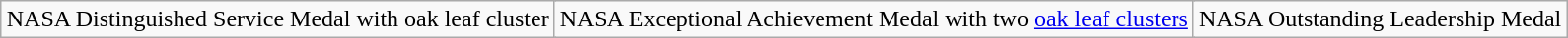<table class="wikitable" style="margin:1em auto; text-align:center;">
<tr>
<td colspan="4" style="text-align:right;">NASA Distinguished Service Medal with oak leaf cluster</td>
<td colspan="4">NASA Exceptional Achievement Medal with two <a href='#'>oak leaf clusters</a></td>
<td colspan="4" style="text-align:left;">NASA Outstanding Leadership Medal</td>
</tr>
</table>
